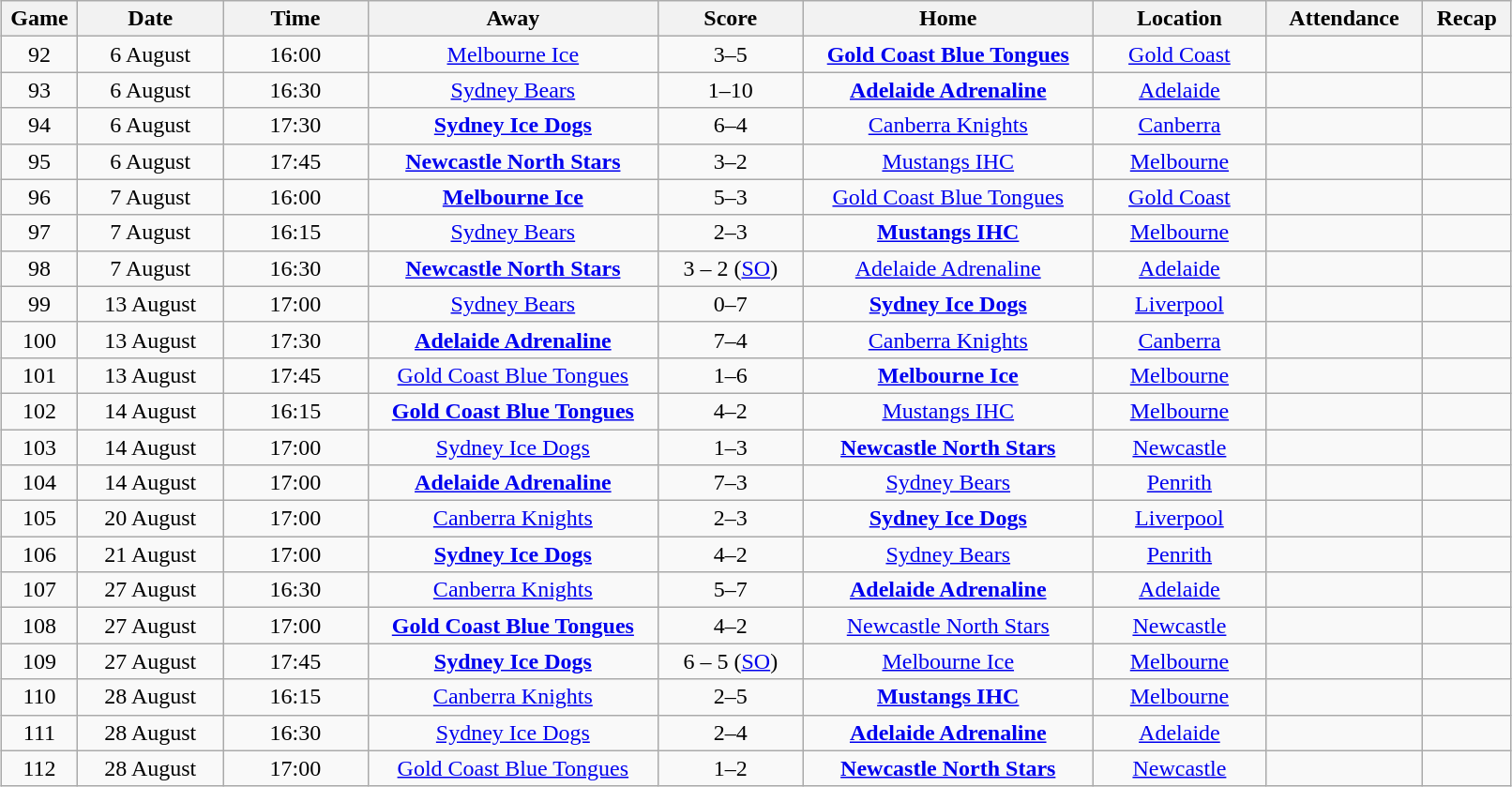<table class="wikitable" width="85%" style="margin: 1em auto 1em auto">
<tr>
<th width="1%">Game</th>
<th width="6%">Date</th>
<th width="6%">Time</th>
<th width="12%">Away</th>
<th width="6%">Score</th>
<th width="12%">Home</th>
<th width="7%">Location</th>
<th width="4%">Attendance</th>
<th width="2%">Recap</th>
</tr>
<tr align="center">
<td>92</td>
<td>6 August</td>
<td>16:00</td>
<td><a href='#'>Melbourne Ice</a></td>
<td>3–5</td>
<td><strong><a href='#'>Gold Coast Blue Tongues</a></strong></td>
<td><a href='#'>Gold Coast</a></td>
<td></td>
<td></td>
</tr>
<tr align="center">
<td>93</td>
<td>6 August</td>
<td>16:30</td>
<td><a href='#'>Sydney Bears</a></td>
<td>1–10</td>
<td><strong><a href='#'>Adelaide Adrenaline</a></strong></td>
<td><a href='#'>Adelaide</a></td>
<td></td>
<td></td>
</tr>
<tr align="center">
<td>94</td>
<td>6 August</td>
<td>17:30</td>
<td><strong><a href='#'>Sydney Ice Dogs</a></strong></td>
<td>6–4</td>
<td><a href='#'>Canberra Knights</a></td>
<td><a href='#'>Canberra</a></td>
<td></td>
<td></td>
</tr>
<tr align="center">
<td>95</td>
<td>6 August</td>
<td>17:45</td>
<td><strong><a href='#'>Newcastle North Stars</a></strong></td>
<td>3–2</td>
<td><a href='#'>Mustangs IHC</a></td>
<td><a href='#'>Melbourne</a></td>
<td></td>
<td></td>
</tr>
<tr align="center">
<td>96</td>
<td>7 August</td>
<td>16:00</td>
<td><strong><a href='#'>Melbourne Ice</a></strong></td>
<td>5–3</td>
<td><a href='#'>Gold Coast Blue Tongues</a></td>
<td><a href='#'>Gold Coast</a></td>
<td></td>
<td></td>
</tr>
<tr align="center">
<td>97</td>
<td>7 August</td>
<td>16:15</td>
<td><a href='#'>Sydney Bears</a></td>
<td>2–3</td>
<td><strong><a href='#'>Mustangs IHC</a></strong></td>
<td><a href='#'>Melbourne</a></td>
<td></td>
<td></td>
</tr>
<tr align="center">
<td>98</td>
<td>7 August</td>
<td>16:30</td>
<td><strong><a href='#'>Newcastle North Stars</a></strong></td>
<td>3 – 2 (<a href='#'>SO</a>)</td>
<td><a href='#'>Adelaide Adrenaline</a></td>
<td><a href='#'>Adelaide</a></td>
<td></td>
<td></td>
</tr>
<tr align="center">
<td>99</td>
<td>13 August</td>
<td>17:00</td>
<td><a href='#'>Sydney Bears</a></td>
<td>0–7</td>
<td><strong><a href='#'>Sydney Ice Dogs</a></strong></td>
<td><a href='#'>Liverpool</a></td>
<td></td>
<td></td>
</tr>
<tr align="center">
<td>100</td>
<td>13 August</td>
<td>17:30</td>
<td><strong><a href='#'>Adelaide Adrenaline</a></strong></td>
<td>7–4</td>
<td><a href='#'>Canberra Knights</a></td>
<td><a href='#'>Canberra</a></td>
<td></td>
<td></td>
</tr>
<tr align="center">
<td>101</td>
<td>13 August</td>
<td>17:45</td>
<td><a href='#'>Gold Coast Blue Tongues</a></td>
<td>1–6</td>
<td><strong><a href='#'>Melbourne Ice</a></strong></td>
<td><a href='#'>Melbourne</a></td>
<td></td>
<td></td>
</tr>
<tr align="center">
<td>102</td>
<td>14 August</td>
<td>16:15</td>
<td><strong><a href='#'>Gold Coast Blue Tongues</a></strong></td>
<td>4–2</td>
<td><a href='#'>Mustangs IHC</a></td>
<td><a href='#'>Melbourne</a></td>
<td></td>
<td></td>
</tr>
<tr align="center">
<td>103</td>
<td>14 August</td>
<td>17:00</td>
<td><a href='#'>Sydney Ice Dogs</a></td>
<td>1–3</td>
<td><strong><a href='#'>Newcastle North Stars</a></strong></td>
<td><a href='#'>Newcastle</a></td>
<td></td>
<td></td>
</tr>
<tr align="center">
<td>104</td>
<td>14 August</td>
<td>17:00</td>
<td><strong><a href='#'>Adelaide Adrenaline</a></strong></td>
<td>7–3</td>
<td><a href='#'>Sydney Bears</a></td>
<td><a href='#'>Penrith</a></td>
<td></td>
<td></td>
</tr>
<tr align="center">
<td>105</td>
<td>20 August</td>
<td>17:00</td>
<td><a href='#'>Canberra Knights</a></td>
<td>2–3</td>
<td><strong><a href='#'>Sydney Ice Dogs</a></strong></td>
<td><a href='#'>Liverpool</a></td>
<td></td>
<td></td>
</tr>
<tr align="center">
<td>106</td>
<td>21 August</td>
<td>17:00</td>
<td><strong><a href='#'>Sydney Ice Dogs</a></strong></td>
<td>4–2</td>
<td><a href='#'>Sydney Bears</a></td>
<td><a href='#'>Penrith</a></td>
<td></td>
<td></td>
</tr>
<tr align="center">
<td>107</td>
<td>27 August</td>
<td>16:30</td>
<td><a href='#'>Canberra Knights</a></td>
<td>5–7</td>
<td><strong><a href='#'>Adelaide Adrenaline</a></strong></td>
<td><a href='#'>Adelaide</a></td>
<td></td>
<td></td>
</tr>
<tr align="center">
<td>108</td>
<td>27 August</td>
<td>17:00</td>
<td><strong><a href='#'>Gold Coast Blue Tongues</a></strong></td>
<td>4–2</td>
<td><a href='#'>Newcastle North Stars</a></td>
<td><a href='#'>Newcastle</a></td>
<td></td>
<td></td>
</tr>
<tr align="center">
<td>109</td>
<td>27 August</td>
<td>17:45</td>
<td><strong><a href='#'>Sydney Ice Dogs</a></strong></td>
<td>6 – 5 (<a href='#'>SO</a>)</td>
<td><a href='#'>Melbourne Ice</a></td>
<td><a href='#'>Melbourne</a></td>
<td></td>
<td></td>
</tr>
<tr align="center">
<td>110</td>
<td>28 August</td>
<td>16:15</td>
<td><a href='#'>Canberra Knights</a></td>
<td>2–5</td>
<td><strong><a href='#'>Mustangs IHC</a></strong></td>
<td><a href='#'>Melbourne</a></td>
<td></td>
<td></td>
</tr>
<tr align="center">
<td>111</td>
<td>28 August</td>
<td>16:30</td>
<td><a href='#'>Sydney Ice Dogs</a></td>
<td>2–4</td>
<td><strong><a href='#'>Adelaide Adrenaline</a></strong></td>
<td><a href='#'>Adelaide</a></td>
<td></td>
<td></td>
</tr>
<tr align="center">
<td>112</td>
<td>28 August</td>
<td>17:00</td>
<td><a href='#'>Gold Coast Blue Tongues</a></td>
<td>1–2</td>
<td><strong><a href='#'>Newcastle North Stars</a></strong></td>
<td><a href='#'>Newcastle</a></td>
<td></td>
<td></td>
</tr>
</table>
